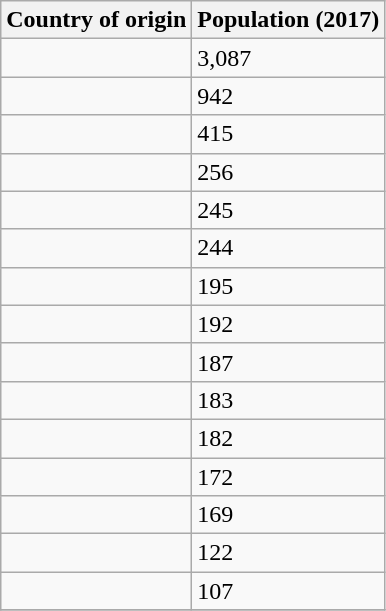<table class="wikitable floatright" style="float:center;">
<tr>
<th>Country of origin</th>
<th>Population (2017)</th>
</tr>
<tr>
<td></td>
<td>3,087</td>
</tr>
<tr>
<td></td>
<td>942</td>
</tr>
<tr>
<td></td>
<td>415</td>
</tr>
<tr>
<td></td>
<td>256</td>
</tr>
<tr>
<td></td>
<td>245</td>
</tr>
<tr>
<td></td>
<td>244</td>
</tr>
<tr>
<td></td>
<td>195</td>
</tr>
<tr>
<td></td>
<td>192</td>
</tr>
<tr>
<td></td>
<td>187</td>
</tr>
<tr>
<td></td>
<td>183</td>
</tr>
<tr>
<td></td>
<td>182</td>
</tr>
<tr>
<td></td>
<td>172</td>
</tr>
<tr>
<td></td>
<td>169</td>
</tr>
<tr>
<td></td>
<td>122</td>
</tr>
<tr>
<td></td>
<td>107</td>
</tr>
<tr>
</tr>
</table>
